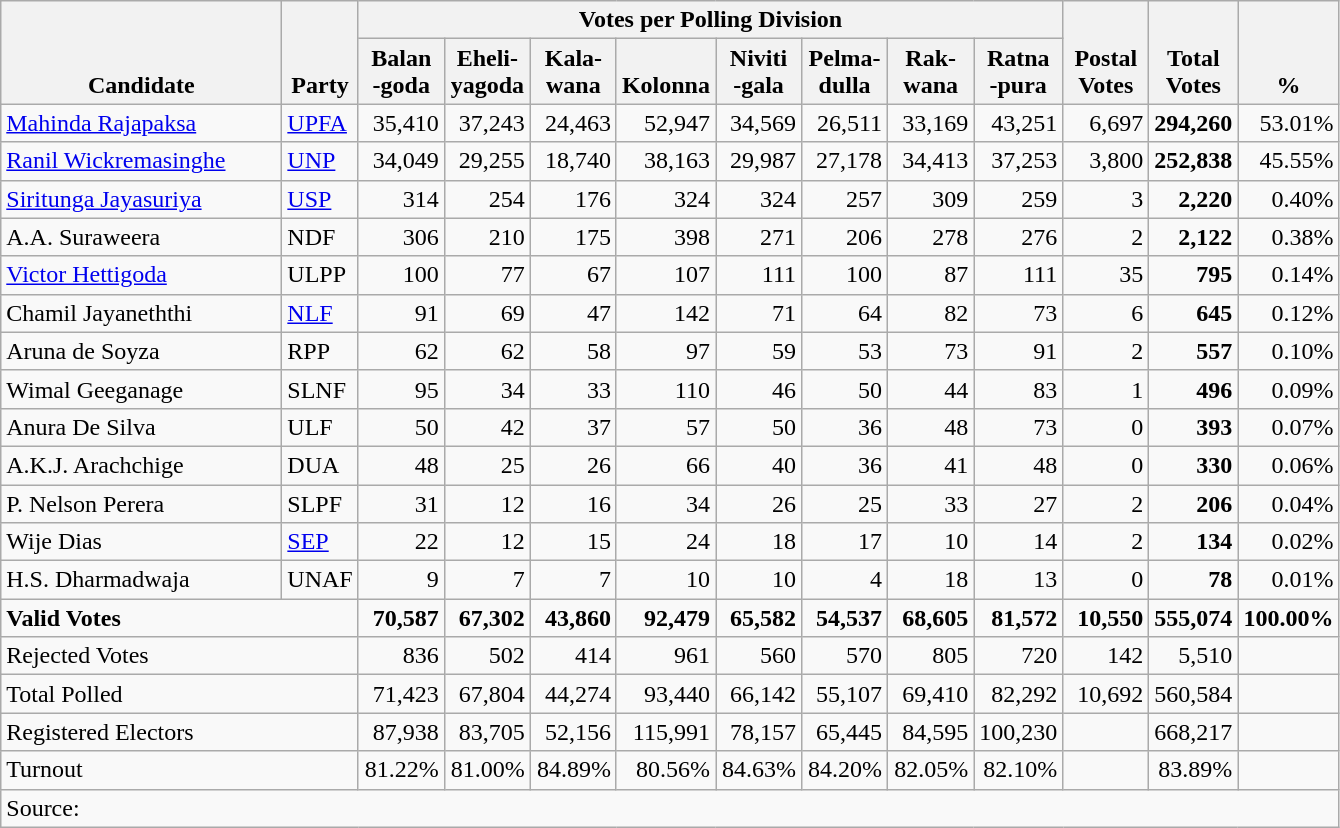<table class="wikitable" border="1" style="text-align:right;">
<tr>
<th align=left valign=bottom rowspan=2 width="180">Candidate</th>
<th align=left valign=bottom rowspan=2 width="40">Party</th>
<th colspan=8>Votes per Polling Division</th>
<th align=center valign=bottom rowspan=2 width="50">Postal<br>Votes</th>
<th align=center valign=bottom rowspan=2 width="50">Total Votes</th>
<th align=center valign=bottom rowspan=2 width="50">%</th>
</tr>
<tr>
<th align=center valign=bottom width="50">Balan<br>-goda</th>
<th align=center valign=bottom width="50">Eheli-<br>yagoda</th>
<th align=center valign=bottom width="50">Kala-<br>wana</th>
<th align=center valign=bottom width="50">Kolonna</th>
<th align=center valign=bottom width="50">Niviti<br>-gala</th>
<th align=center valign=bottom width="50">Pelma-<br>dulla</th>
<th align=center valign=bottom width="50">Rak-<br>wana</th>
<th align=center valign=bottom width="50">Ratna<br>-pura</th>
</tr>
<tr>
<td align=left><a href='#'>Mahinda Rajapaksa</a></td>
<td align=left><a href='#'>UPFA</a></td>
<td>35,410</td>
<td>37,243</td>
<td>24,463</td>
<td>52,947</td>
<td>34,569</td>
<td>26,511</td>
<td>33,169</td>
<td>43,251</td>
<td>6,697</td>
<td><strong>294,260</strong></td>
<td>53.01%</td>
</tr>
<tr>
<td align=left><a href='#'>Ranil Wickremasinghe</a></td>
<td align=left><a href='#'>UNP</a></td>
<td>34,049</td>
<td>29,255</td>
<td>18,740</td>
<td>38,163</td>
<td>29,987</td>
<td>27,178</td>
<td>34,413</td>
<td>37,253</td>
<td>3,800</td>
<td><strong>252,838</strong></td>
<td>45.55%</td>
</tr>
<tr>
<td align=left><a href='#'>Siritunga Jayasuriya</a></td>
<td align=left><a href='#'>USP</a></td>
<td>314</td>
<td>254</td>
<td>176</td>
<td>324</td>
<td>324</td>
<td>257</td>
<td>309</td>
<td>259</td>
<td>3</td>
<td><strong>2,220</strong></td>
<td>0.40%</td>
</tr>
<tr>
<td align=left>A.A. Suraweera</td>
<td align=left>NDF</td>
<td>306</td>
<td>210</td>
<td>175</td>
<td>398</td>
<td>271</td>
<td>206</td>
<td>278</td>
<td>276</td>
<td>2</td>
<td><strong>2,122</strong></td>
<td>0.38%</td>
</tr>
<tr>
<td align=left><a href='#'>Victor Hettigoda</a></td>
<td align=left>ULPP</td>
<td>100</td>
<td>77</td>
<td>67</td>
<td>107</td>
<td>111</td>
<td>100</td>
<td>87</td>
<td>111</td>
<td>35</td>
<td><strong>795</strong></td>
<td>0.14%</td>
</tr>
<tr>
<td align=left>Chamil Jayaneththi</td>
<td align=left><a href='#'>NLF</a></td>
<td>91</td>
<td>69</td>
<td>47</td>
<td>142</td>
<td>71</td>
<td>64</td>
<td>82</td>
<td>73</td>
<td>6</td>
<td><strong>645</strong></td>
<td>0.12%</td>
</tr>
<tr>
<td align=left>Aruna de Soyza</td>
<td align=left>RPP</td>
<td>62</td>
<td>62</td>
<td>58</td>
<td>97</td>
<td>59</td>
<td>53</td>
<td>73</td>
<td>91</td>
<td>2</td>
<td><strong>557</strong></td>
<td>0.10%</td>
</tr>
<tr>
<td align=left>Wimal Geeganage</td>
<td align=left>SLNF</td>
<td>95</td>
<td>34</td>
<td>33</td>
<td>110</td>
<td>46</td>
<td>50</td>
<td>44</td>
<td>83</td>
<td>1</td>
<td><strong>496</strong></td>
<td>0.09%</td>
</tr>
<tr>
<td align=left>Anura De Silva</td>
<td align=left>ULF</td>
<td>50</td>
<td>42</td>
<td>37</td>
<td>57</td>
<td>50</td>
<td>36</td>
<td>48</td>
<td>73</td>
<td>0</td>
<td><strong>393</strong></td>
<td>0.07%</td>
</tr>
<tr>
<td align=left>A.K.J. Arachchige</td>
<td align=left>DUA</td>
<td>48</td>
<td>25</td>
<td>26</td>
<td>66</td>
<td>40</td>
<td>36</td>
<td>41</td>
<td>48</td>
<td>0</td>
<td><strong>330</strong></td>
<td>0.06%</td>
</tr>
<tr>
<td align=left>P. Nelson Perera</td>
<td align=left>SLPF</td>
<td>31</td>
<td>12</td>
<td>16</td>
<td>34</td>
<td>26</td>
<td>25</td>
<td>33</td>
<td>27</td>
<td>2</td>
<td><strong>206</strong></td>
<td>0.04%</td>
</tr>
<tr>
<td align=left>Wije Dias</td>
<td align=left><a href='#'>SEP</a></td>
<td>22</td>
<td>12</td>
<td>15</td>
<td>24</td>
<td>18</td>
<td>17</td>
<td>10</td>
<td>14</td>
<td>2</td>
<td><strong>134</strong></td>
<td>0.02%</td>
</tr>
<tr>
<td align=left>H.S. Dharmadwaja</td>
<td align=left>UNAF</td>
<td>9</td>
<td>7</td>
<td>7</td>
<td>10</td>
<td>10</td>
<td>4</td>
<td>18</td>
<td>13</td>
<td>0</td>
<td><strong>78</strong></td>
<td>0.01%</td>
</tr>
<tr>
<td align=left colspan=2><strong>Valid Votes</strong></td>
<td><strong>70,587</strong></td>
<td><strong>67,302</strong></td>
<td><strong>43,860</strong></td>
<td><strong>92,479</strong></td>
<td><strong>65,582</strong></td>
<td><strong>54,537</strong></td>
<td><strong>68,605</strong></td>
<td><strong>81,572</strong></td>
<td><strong>10,550</strong></td>
<td><strong>555,074</strong></td>
<td><strong>100.00%</strong></td>
</tr>
<tr>
<td align=left colspan=2>Rejected Votes</td>
<td>836</td>
<td>502</td>
<td>414</td>
<td>961</td>
<td>560</td>
<td>570</td>
<td>805</td>
<td>720</td>
<td>142</td>
<td>5,510</td>
<td></td>
</tr>
<tr>
<td align=left colspan=2>Total Polled</td>
<td>71,423</td>
<td>67,804</td>
<td>44,274</td>
<td>93,440</td>
<td>66,142</td>
<td>55,107</td>
<td>69,410</td>
<td>82,292</td>
<td>10,692</td>
<td>560,584</td>
<td></td>
</tr>
<tr>
<td align=left colspan=2>Registered Electors</td>
<td>87,938</td>
<td>83,705</td>
<td>52,156</td>
<td>115,991</td>
<td>78,157</td>
<td>65,445</td>
<td>84,595</td>
<td>100,230</td>
<td></td>
<td>668,217</td>
<td></td>
</tr>
<tr>
<td align=left colspan=2>Turnout</td>
<td>81.22%</td>
<td>81.00%</td>
<td>84.89%</td>
<td>80.56%</td>
<td>84.63%</td>
<td>84.20%</td>
<td>82.05%</td>
<td>82.10%</td>
<td></td>
<td>83.89%</td>
<td></td>
</tr>
<tr>
<td align=left colspan=13>Source:</td>
</tr>
</table>
